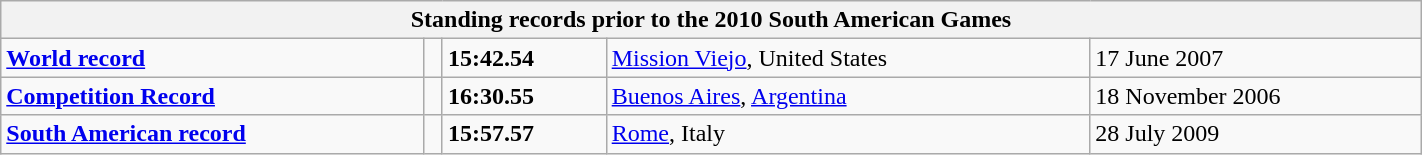<table class="wikitable" width=75%>
<tr>
<th colspan="5">Standing records prior to the 2010 South American Games</th>
</tr>
<tr>
<td><strong><a href='#'>World record</a></strong></td>
<td></td>
<td><strong>15:42.54</strong></td>
<td><a href='#'>Mission Viejo</a>, United States</td>
<td>17 June 2007</td>
</tr>
<tr>
<td><strong><a href='#'>Competition Record</a></strong></td>
<td></td>
<td><strong>16:30.55</strong></td>
<td><a href='#'>Buenos Aires</a>, <a href='#'>Argentina</a></td>
<td>18 November 2006</td>
</tr>
<tr>
<td><strong><a href='#'>South American record</a></strong></td>
<td></td>
<td><strong>15:57.57</strong></td>
<td><a href='#'>Rome</a>, Italy</td>
<td>28 July 2009</td>
</tr>
</table>
